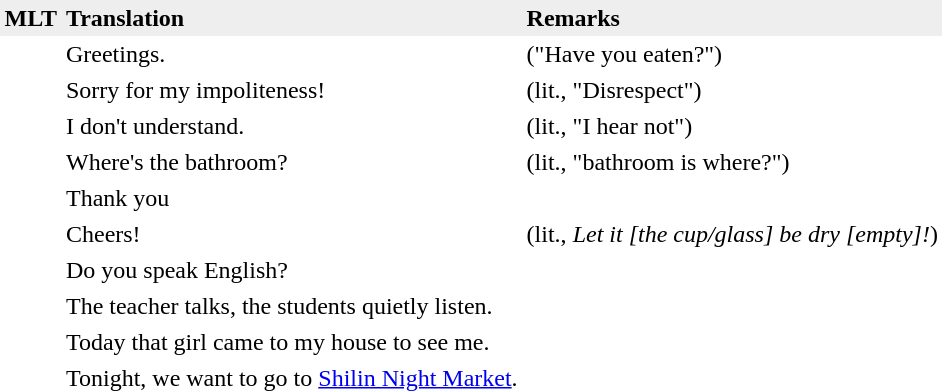<table border=0 cellpadding=3 cellspacing=0>
<tr bgcolor=#eeeeee>
<th align=left>MLT</th>
<th align=left>Translation</th>
<th align=left>Remarks</th>
</tr>
<tr>
<td></td>
<td>Greetings.</td>
<td>("Have you eaten?")</td>
</tr>
<tr>
<td></td>
<td>Sorry for my impoliteness!</td>
<td>(lit., "Disrespect")</td>
</tr>
<tr>
<td></td>
<td>I don't understand.</td>
<td>(lit., "I hear not")</td>
</tr>
<tr>
<td></td>
<td>Where's the bathroom?</td>
<td>(lit., "bathroom is where?")</td>
</tr>
<tr>
<td></td>
<td>Thank you</td>
<td></td>
</tr>
<tr>
<td></td>
<td>Cheers!</td>
<td>(lit., <em>Let it [the cup/glass] be dry [empty]!</em>)</td>
</tr>
<tr>
<td></td>
<td>Do you speak English?</td>
<td></td>
</tr>
<tr>
<td></td>
<td>The teacher talks, the students quietly listen.</td>
<td></td>
</tr>
<tr>
<td></td>
<td>Today that girl came to my house to see me.</td>
<td></td>
</tr>
<tr>
<td></td>
<td>Tonight, we want to go to <a href='#'>Shilin Night Market</a>.</td>
<td></td>
</tr>
</table>
